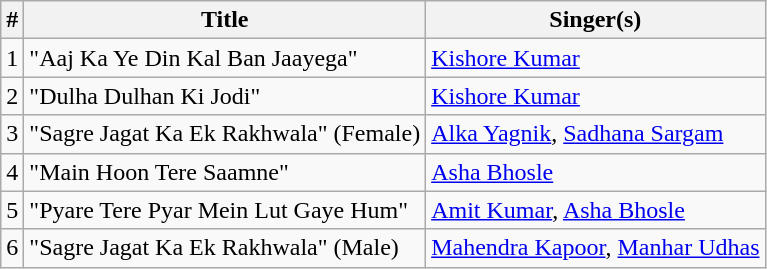<table class="wikitable">
<tr>
<th>#</th>
<th>Title</th>
<th>Singer(s)</th>
</tr>
<tr>
<td>1</td>
<td>"Aaj Ka Ye Din Kal Ban Jaayega"</td>
<td><a href='#'>Kishore Kumar</a></td>
</tr>
<tr>
<td>2</td>
<td>"Dulha Dulhan Ki Jodi"</td>
<td><a href='#'>Kishore Kumar</a></td>
</tr>
<tr>
<td>3</td>
<td>"Sagre Jagat Ka Ek Rakhwala" (Female)</td>
<td><a href='#'>Alka Yagnik</a>, <a href='#'>Sadhana Sargam</a></td>
</tr>
<tr>
<td>4</td>
<td>"Main Hoon Tere Saamne"</td>
<td><a href='#'>Asha Bhosle</a></td>
</tr>
<tr>
<td>5</td>
<td>"Pyare Tere Pyar Mein Lut Gaye Hum"</td>
<td><a href='#'>Amit Kumar</a>, <a href='#'>Asha Bhosle</a></td>
</tr>
<tr>
<td>6</td>
<td>"Sagre Jagat Ka Ek Rakhwala" (Male)</td>
<td><a href='#'>Mahendra Kapoor</a>, <a href='#'>Manhar Udhas</a></td>
</tr>
</table>
